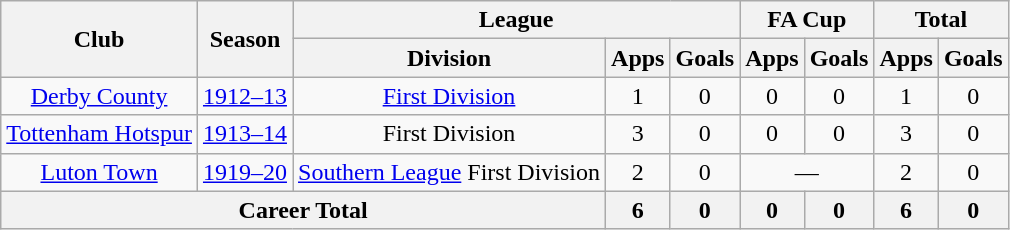<table class="wikitable" style="text-align: center;">
<tr>
<th rowspan="2">Club</th>
<th rowspan="2">Season</th>
<th colspan="3">League</th>
<th colspan="2">FA Cup</th>
<th colspan="2">Total</th>
</tr>
<tr>
<th>Division</th>
<th>Apps</th>
<th>Goals</th>
<th>Apps</th>
<th>Goals</th>
<th>Apps</th>
<th>Goals</th>
</tr>
<tr>
<td><a href='#'>Derby County</a></td>
<td><a href='#'>1912–13</a></td>
<td><a href='#'>First Division</a></td>
<td>1</td>
<td>0</td>
<td>0</td>
<td>0</td>
<td>1</td>
<td>0</td>
</tr>
<tr>
<td><a href='#'>Tottenham Hotspur</a></td>
<td><a href='#'>1913–14</a></td>
<td>First Division</td>
<td>3</td>
<td>0</td>
<td>0</td>
<td>0</td>
<td>3</td>
<td>0</td>
</tr>
<tr>
<td><a href='#'>Luton Town</a></td>
<td><a href='#'>1919–20</a></td>
<td><a href='#'>Southern League</a> First Division</td>
<td>2</td>
<td>0</td>
<td colspan="2">―</td>
<td>2</td>
<td>0</td>
</tr>
<tr>
<th colspan="3">Career Total</th>
<th>6</th>
<th>0</th>
<th>0</th>
<th>0</th>
<th>6</th>
<th>0</th>
</tr>
</table>
